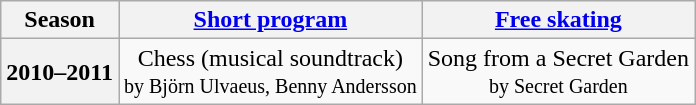<table class="wikitable" style="text-align:center">
<tr>
<th>Season</th>
<th><a href='#'>Short program</a></th>
<th><a href='#'>Free skating</a></th>
</tr>
<tr>
<th>2010–2011 <br> </th>
<td>Chess (musical soundtrack) <br><small> by Björn Ulvaeus, Benny Andersson </small></td>
<td>Song from a Secret Garden <br><small> by Secret Garden </small></td>
</tr>
</table>
